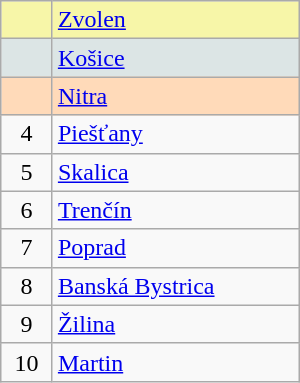<table class="wikitable" style="width:200px;">
<tr style="background:#F7F6A8;">
<td align=center></td>
<td><a href='#'>Zvolen</a></td>
</tr>
<tr style="background:#DCE5E5;">
<td align=center></td>
<td><a href='#'>Košice</a></td>
</tr>
<tr style="background:#FFDAB9;">
<td align=center></td>
<td><a href='#'>Nitra</a></td>
</tr>
<tr>
<td align=center>4</td>
<td><a href='#'>Piešťany</a></td>
</tr>
<tr>
<td align=center>5</td>
<td><a href='#'>Skalica</a></td>
</tr>
<tr>
<td align=center>6</td>
<td><a href='#'>Trenčín</a></td>
</tr>
<tr>
<td align=center>7</td>
<td><a href='#'>Poprad</a></td>
</tr>
<tr>
<td align=center>8</td>
<td><a href='#'>Banská Bystrica</a></td>
</tr>
<tr>
<td align=center>9</td>
<td><a href='#'>Žilina</a></td>
</tr>
<tr>
<td align=center>10</td>
<td><a href='#'>Martin</a></td>
</tr>
</table>
